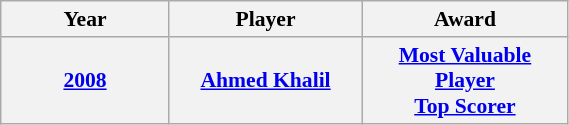<table class="wikitable"  text-align: center;" style="font-size: 90%; width:30%">
<tr bgcolor="#ffffdd">
<th width=5%>Year</th>
<th width=5%>Player</th>
<th width=5%>Award</th>
</tr>
<tr>
<th width=5%> <a href='#'>2008</a></th>
<th width=5%><a href='#'>Ahmed Khalil</a></th>
<th width=5%><a href='#'>Most Valuable Player</a><br><a href='#'>Top Scorer</a></th>
</tr>
</table>
